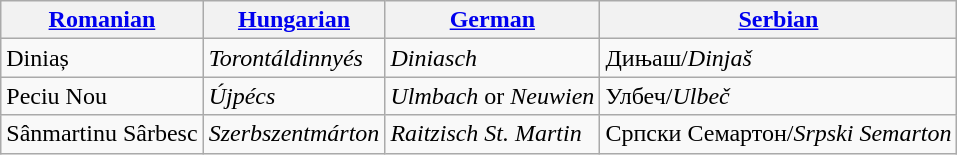<table class="wikitable">
<tr>
<th><a href='#'>Romanian</a></th>
<th><a href='#'>Hungarian</a></th>
<th><a href='#'>German</a></th>
<th><a href='#'>Serbian</a></th>
</tr>
<tr>
<td>Diniaș</td>
<td><em>Torontáldinnyés</em></td>
<td><em>Diniasch</em></td>
<td>Дињаш/<em>Dinjaš</em></td>
</tr>
<tr>
<td>Peciu Nou</td>
<td><em>Újpécs</em></td>
<td><em>Ulmbach</em> or <em>Neuwien</em></td>
<td>Улбеч/<em>Ulbeč</em></td>
</tr>
<tr>
<td>Sânmartinu Sârbesc</td>
<td><em>Szerbszentmárton</em></td>
<td><em>Raitzisch St. Martin</em></td>
<td>Српски Семартон/<em>Srpski Semarton</em></td>
</tr>
</table>
